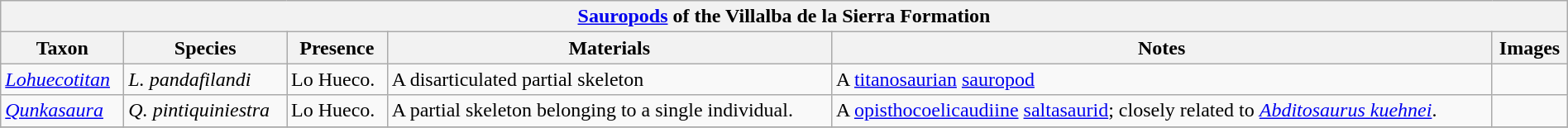<table class="wikitable" align="center" width="100%">
<tr>
<th colspan="6" align="center"><strong><a href='#'>Sauropods</a> of the Villalba de la Sierra Formation</strong></th>
</tr>
<tr>
<th>Taxon</th>
<th>Species</th>
<th>Presence</th>
<th>Materials</th>
<th>Notes</th>
<th>Images</th>
</tr>
<tr>
<td><em><a href='#'>Lohuecotitan</a></em></td>
<td><em>L. pandafilandi</em></td>
<td>Lo Hueco.</td>
<td>A disarticulated partial skeleton</td>
<td>A <a href='#'>titanosaurian</a> <a href='#'>sauropod</a></td>
<td></td>
</tr>
<tr>
<td><em><a href='#'>Qunkasaura</a></em></td>
<td><em>Q. pintiquiniestra</em></td>
<td>Lo Hueco.</td>
<td>A partial skeleton belonging to a single individual.</td>
<td>A <a href='#'>opisthocoelicaudiine</a> <a href='#'>saltasaurid</a>; closely related to <em><a href='#'>Abditosaurus kuehnei</a></em>.</td>
<td></td>
</tr>
<tr>
</tr>
</table>
